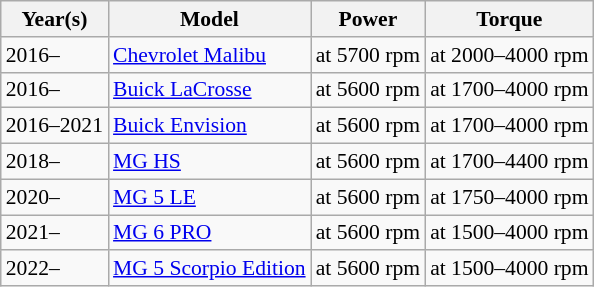<table class="wikitable" style="font-size: 90%">
<tr>
<th>Year(s)</th>
<th>Model</th>
<th>Power</th>
<th>Torque</th>
</tr>
<tr>
<td>2016–</td>
<td><a href='#'>Chevrolet Malibu</a></td>
<td> at 5700 rpm</td>
<td> at 2000–4000 rpm</td>
</tr>
<tr>
<td>2016–</td>
<td><a href='#'>Buick LaCrosse</a></td>
<td> at 5600 rpm</td>
<td> at 1700–4000 rpm</td>
</tr>
<tr>
<td>2016–2021</td>
<td><a href='#'>Buick Envision</a></td>
<td> at 5600 rpm</td>
<td> at 1700–4000 rpm</td>
</tr>
<tr>
<td>2018–</td>
<td><a href='#'>MG HS</a></td>
<td> at 5600 rpm</td>
<td> at 1700–4400 rpm</td>
</tr>
<tr>
<td>2020–</td>
<td><a href='#'>MG 5 LE</a></td>
<td> at 5600 rpm</td>
<td> at 1750–4000 rpm</td>
</tr>
<tr>
<td>2021–</td>
<td><a href='#'>MG 6 PRO</a></td>
<td> at 5600 rpm</td>
<td> at 1500–4000 rpm</td>
</tr>
<tr>
<td>2022–</td>
<td><a href='#'>MG 5 Scorpio Edition</a></td>
<td> at 5600 rpm</td>
<td> at 1500–4000 rpm</td>
</tr>
</table>
